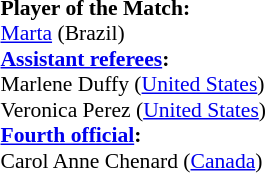<table width=50% style="font-size: 90%">
<tr>
<td><br><strong>Player of the Match:</strong>
<br><a href='#'>Marta</a> (Brazil)<br><strong><a href='#'>Assistant referees</a>:</strong>
<br>Marlene Duffy (<a href='#'>United States</a>)
<br>Veronica Perez (<a href='#'>United States</a>)
<br><strong><a href='#'>Fourth official</a>:</strong>
<br>Carol Anne Chenard (<a href='#'>Canada</a>)</td>
</tr>
</table>
